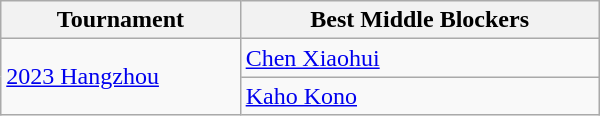<table class=wikitable style="width: 400px;">
<tr>
<th style="width: 40%;">Tournament</th>
<th style="width: 60%;">Best Middle Blockers</th>
</tr>
<tr>
<td rowspan=2><a href='#'>2023 Hangzhou</a></td>
<td> <a href='#'>Chen Xiaohui</a></td>
</tr>
<tr>
<td> <a href='#'>Kaho Kono</a></td>
</tr>
</table>
